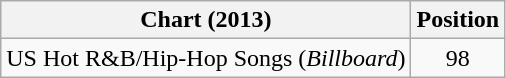<table class="wikitable sortable" border="1">
<tr>
<th>Chart (2013)</th>
<th>Position</th>
</tr>
<tr>
<td>US Hot R&B/Hip-Hop Songs (<em>Billboard</em>)</td>
<td style="text-align:center;">98</td>
</tr>
</table>
